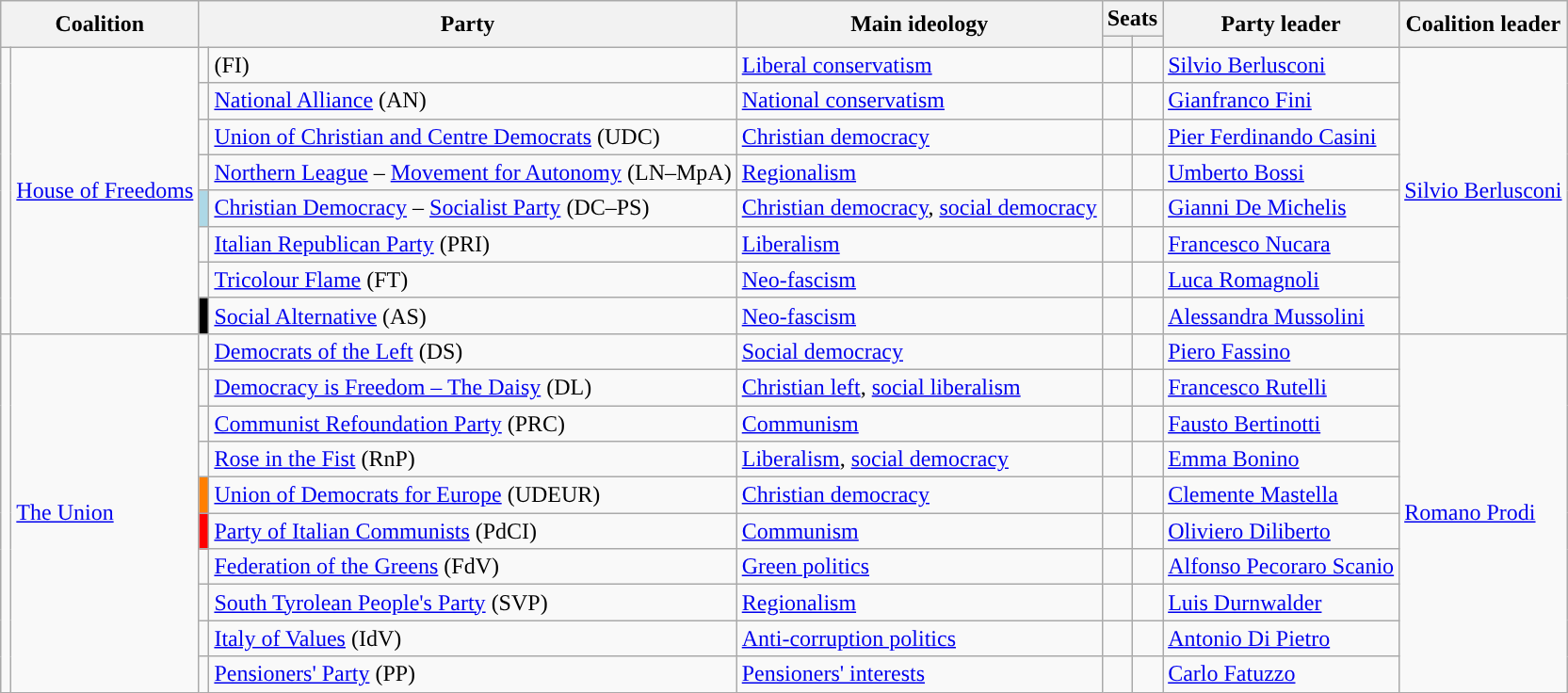<table class=wikitable style="text-align:left">
<tr>
<th colspan="2" rowspan="2">Coalition</th>
<th colspan="2" rowspan="2">Party</th>
<th rowspan="2">Main ideology</th>
<th colspan="2">Seats</th>
<th rowspan="2">Party leader</th>
<th rowspan="2">Coalition leader</th>
</tr>
<tr>
<th></th>
<th></th>
</tr>
<tr>
<td rowspan="8" style="background-color:"></td>
<td rowspan="8"><a href='#'>House of Freedoms</a></td>
<td style="background-color:"></td>
<td> (FI)</td>
<td><a href='#'>Liberal conservatism</a></td>
<td></td>
<td></td>
<td><a href='#'>Silvio Berlusconi</a></td>
<td rowspan="8"><a href='#'>Silvio Berlusconi</a></td>
</tr>
<tr>
<td style="background-color:"></td>
<td><a href='#'>National Alliance</a> (AN)</td>
<td><a href='#'>National conservatism</a></td>
<td></td>
<td></td>
<td><a href='#'>Gianfranco Fini</a></td>
</tr>
<tr>
<td style="background-color:"></td>
<td><a href='#'>Union of Christian and Centre Democrats</a> (UDC)</td>
<td><a href='#'>Christian democracy</a></td>
<td></td>
<td></td>
<td><a href='#'>Pier Ferdinando Casini</a></td>
</tr>
<tr>
<td style="background-color:"></td>
<td><a href='#'>Northern League</a> – <a href='#'>Movement for Autonomy</a> (LN–MpA)</td>
<td><a href='#'>Regionalism</a></td>
<td></td>
<td></td>
<td><a href='#'>Umberto Bossi</a></td>
</tr>
<tr>
<td style="background:lightblue;"></td>
<td><a href='#'>Christian Democracy</a> – <a href='#'>Socialist Party</a> (DC–PS)</td>
<td><a href='#'>Christian democracy</a>, <a href='#'>social democracy</a></td>
<td></td>
<td></td>
<td><a href='#'>Gianni De Michelis</a></td>
</tr>
<tr>
<td style="background:"></td>
<td><a href='#'>Italian Republican Party</a> (PRI)</td>
<td><a href='#'>Liberalism</a></td>
<td></td>
<td></td>
<td><a href='#'>Francesco Nucara</a></td>
</tr>
<tr>
<td style="background:"></td>
<td><a href='#'>Tricolour Flame</a> (FT)</td>
<td><a href='#'>Neo-fascism</a></td>
<td></td>
<td></td>
<td><a href='#'>Luca Romagnoli</a></td>
</tr>
<tr>
<td style="background:black;"></td>
<td><a href='#'>Social Alternative</a> (AS)</td>
<td><a href='#'>Neo-fascism</a></td>
<td></td>
<td></td>
<td><a href='#'>Alessandra Mussolini</a></td>
</tr>
<tr>
<td rowspan="10" style="background-color:"></td>
<td rowspan="10"><a href='#'>The Union</a></td>
<td style="background-color:"></td>
<td><a href='#'>Democrats of the Left</a> (DS)</td>
<td><a href='#'>Social democracy</a></td>
<td></td>
<td></td>
<td><a href='#'>Piero Fassino</a></td>
<td rowspan="10"><a href='#'>Romano Prodi</a></td>
</tr>
<tr>
<td style="background-color:"></td>
<td><a href='#'>Democracy is Freedom – The Daisy</a> (DL)</td>
<td><a href='#'>Christian left</a>, <a href='#'>social liberalism</a></td>
<td></td>
<td></td>
<td><a href='#'>Francesco Rutelli</a></td>
</tr>
<tr>
<td style="background-color:"></td>
<td><a href='#'>Communist Refoundation Party</a> (PRC)</td>
<td><a href='#'>Communism</a></td>
<td></td>
<td></td>
<td><a href='#'>Fausto Bertinotti</a></td>
</tr>
<tr>
<td style="background-color:"></td>
<td><a href='#'>Rose in the Fist</a> (RnP)</td>
<td><a href='#'>Liberalism</a>, <a href='#'>social democracy</a></td>
<td></td>
<td></td>
<td><a href='#'>Emma Bonino</a></td>
</tr>
<tr>
<td style="background:#FF7F00;"></td>
<td><a href='#'>Union of Democrats for Europe</a> (UDEUR)</td>
<td><a href='#'>Christian democracy</a></td>
<td></td>
<td></td>
<td><a href='#'>Clemente Mastella</a></td>
</tr>
<tr>
<td style="background-color:red"></td>
<td><a href='#'>Party of Italian Communists</a> (PdCI)</td>
<td><a href='#'>Communism</a></td>
<td></td>
<td></td>
<td><a href='#'>Oliviero Diliberto</a></td>
</tr>
<tr>
<td style="background:"></td>
<td><a href='#'>Federation of the Greens</a> (FdV)</td>
<td><a href='#'>Green politics</a></td>
<td></td>
<td></td>
<td><a href='#'>Alfonso Pecoraro Scanio</a></td>
</tr>
<tr>
<td></td>
<td><a href='#'>South Tyrolean People's Party</a> (SVP)</td>
<td><a href='#'>Regionalism</a></td>
<td></td>
<td></td>
<td><a href='#'>Luis Durnwalder</a></td>
</tr>
<tr>
<td style="background-color:"></td>
<td><a href='#'>Italy of Values</a> (IdV)</td>
<td><a href='#'>Anti-corruption politics</a></td>
<td></td>
<td></td>
<td><a href='#'>Antonio Di Pietro</a></td>
</tr>
<tr>
<td></td>
<td><a href='#'>Pensioners' Party</a> (PP)</td>
<td><a href='#'>Pensioners' interests</a></td>
<td></td>
<td></td>
<td><a href='#'>Carlo Fatuzzo</a></td>
</tr>
</table>
